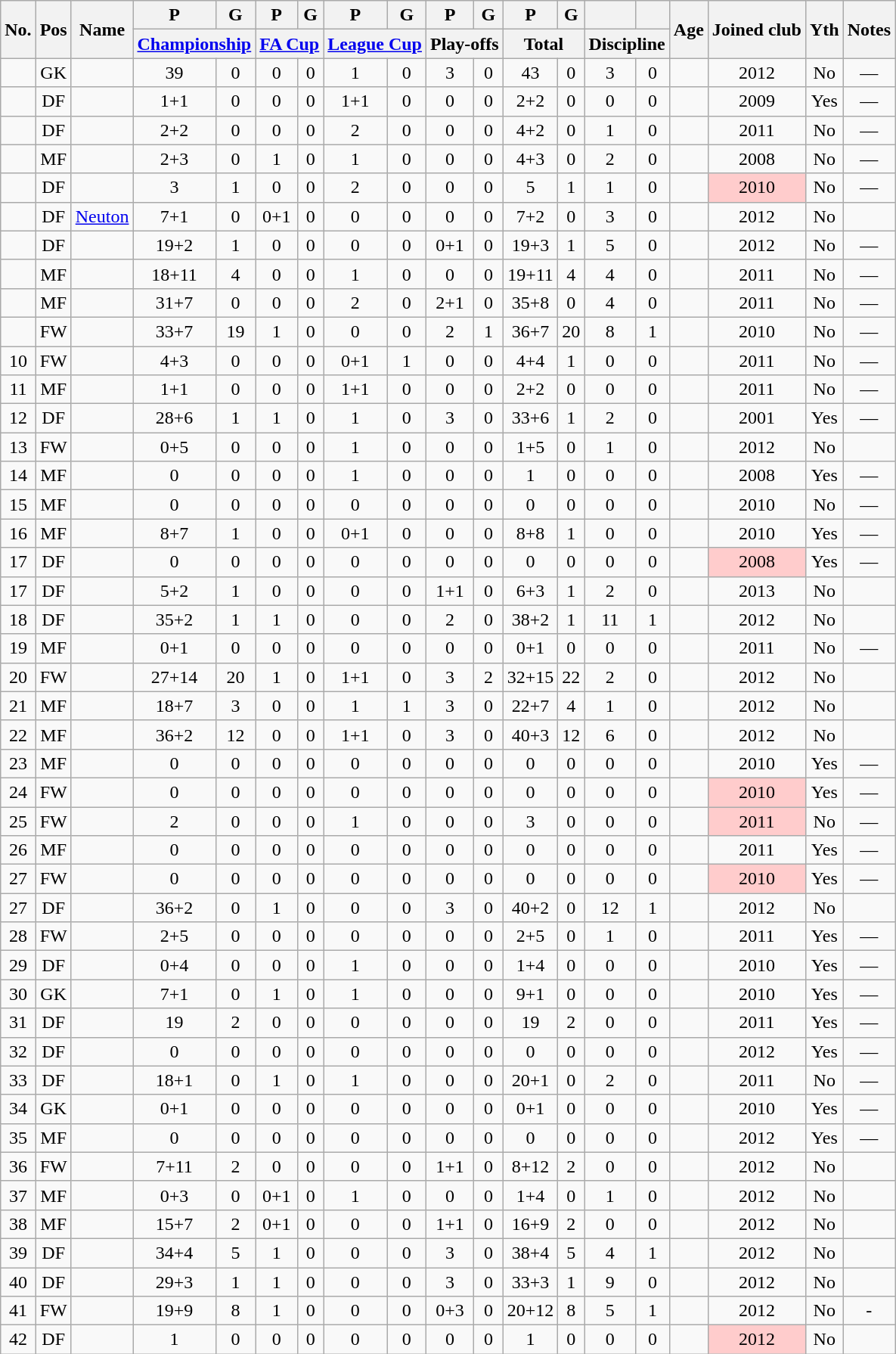<table class="wikitable sortable" style="text-align:center">
<tr>
<th rowspan=2>No.</th>
<th rowspan=2>Pos</th>
<th rowspan=2>Name</th>
<th>P</th>
<th>G</th>
<th>P</th>
<th>G</th>
<th>P</th>
<th>G</th>
<th>P</th>
<th>G</th>
<th>P</th>
<th>G</th>
<th></th>
<th></th>
<th rowspan=2>Age</th>
<th rowspan=2>Joined club</th>
<th rowspan=2>Yth</th>
<th rowspan=2 class="unsortable">Notes</th>
</tr>
<tr class="unsortable">
<th colspan=2><a href='#'>Championship</a></th>
<th colspan=2><a href='#'>FA Cup</a></th>
<th colspan=2><a href='#'>League Cup</a></th>
<th colspan=2>Play-offs</th>
<th colspan=2>Total</th>
<th colspan=2>Discipline</th>
</tr>
<tr>
<td></td>
<td>GK</td>
<td align=left></td>
<td>39</td>
<td>0</td>
<td>0</td>
<td>0</td>
<td>1</td>
<td>0</td>
<td>3</td>
<td>0</td>
<td>43</td>
<td>0</td>
<td>3</td>
<td>0</td>
<td></td>
<td>2012</td>
<td>No</td>
<td>—</td>
</tr>
<tr>
<td></td>
<td>DF</td>
<td align=left></td>
<td>1+1</td>
<td>0</td>
<td>0</td>
<td>0</td>
<td>1+1</td>
<td>0</td>
<td>0</td>
<td>0</td>
<td>2+2</td>
<td>0</td>
<td>0</td>
<td>0</td>
<td></td>
<td>2009</td>
<td>Yes</td>
<td>—</td>
</tr>
<tr>
<td></td>
<td>DF</td>
<td align=left></td>
<td>2+2</td>
<td>0</td>
<td>0</td>
<td>0</td>
<td>2</td>
<td>0</td>
<td>0</td>
<td>0</td>
<td>4+2</td>
<td>0</td>
<td>1</td>
<td>0</td>
<td></td>
<td>2011</td>
<td>No</td>
<td>—</td>
</tr>
<tr>
<td></td>
<td>MF</td>
<td align=left></td>
<td>2+3</td>
<td>0</td>
<td>1</td>
<td>0</td>
<td>1</td>
<td>0</td>
<td>0</td>
<td>0</td>
<td>4+3</td>
<td>0</td>
<td>2</td>
<td>0</td>
<td></td>
<td>2008</td>
<td>No</td>
<td>—</td>
</tr>
<tr>
<td></td>
<td>DF</td>
<td align=left></td>
<td>3</td>
<td>1</td>
<td>0</td>
<td>0</td>
<td>2</td>
<td>0</td>
<td>0</td>
<td>0</td>
<td>5</td>
<td>1</td>
<td>1</td>
<td>0</td>
<td></td>
<td bgcolor=#FFCCCC>2010</td>
<td>No</td>
<td>—</td>
</tr>
<tr>
<td></td>
<td>DF</td>
<td align=left><a href='#'>Neuton</a></td>
<td>7+1</td>
<td>0</td>
<td>0+1</td>
<td>0</td>
<td>0</td>
<td>0</td>
<td>0</td>
<td>0</td>
<td>7+2</td>
<td>0</td>
<td>3</td>
<td>0</td>
<td></td>
<td>2012</td>
<td>No</td>
<td></td>
</tr>
<tr>
<td></td>
<td>DF</td>
<td align=left></td>
<td>19+2</td>
<td>1</td>
<td>0</td>
<td>0</td>
<td>0</td>
<td>0</td>
<td>0+1</td>
<td>0</td>
<td>19+3</td>
<td>1</td>
<td>5</td>
<td>0</td>
<td></td>
<td>2012</td>
<td>No</td>
<td>—</td>
</tr>
<tr>
<td></td>
<td>MF</td>
<td align=left></td>
<td>18+11</td>
<td>4</td>
<td>0</td>
<td>0</td>
<td>1</td>
<td>0</td>
<td>0</td>
<td>0</td>
<td>19+11</td>
<td>4</td>
<td>4</td>
<td>0</td>
<td></td>
<td>2011</td>
<td>No</td>
<td>—</td>
</tr>
<tr>
<td></td>
<td>MF</td>
<td align=left></td>
<td>31+7</td>
<td>0</td>
<td>0</td>
<td>0</td>
<td>2</td>
<td>0</td>
<td>2+1</td>
<td>0</td>
<td>35+8</td>
<td>0</td>
<td>4</td>
<td>0</td>
<td></td>
<td>2011</td>
<td>No</td>
<td>—</td>
</tr>
<tr>
<td></td>
<td>FW</td>
<td align=left></td>
<td>33+7</td>
<td>19</td>
<td>1</td>
<td>0</td>
<td>0</td>
<td>0</td>
<td>2</td>
<td>1</td>
<td>36+7</td>
<td>20</td>
<td>8</td>
<td>1</td>
<td></td>
<td>2010</td>
<td>No</td>
<td>—</td>
</tr>
<tr>
<td>10</td>
<td>FW</td>
<td align=left></td>
<td>4+3</td>
<td>0</td>
<td>0</td>
<td>0</td>
<td>0+1</td>
<td>1</td>
<td>0</td>
<td>0</td>
<td>4+4</td>
<td>1</td>
<td>0</td>
<td>0</td>
<td></td>
<td>2011</td>
<td>No</td>
<td>—</td>
</tr>
<tr>
<td>11</td>
<td>MF</td>
<td align=left></td>
<td>1+1</td>
<td>0</td>
<td>0</td>
<td>0</td>
<td>1+1</td>
<td>0</td>
<td>0</td>
<td>0</td>
<td>2+2</td>
<td>0</td>
<td>0</td>
<td>0</td>
<td></td>
<td>2011</td>
<td>No</td>
<td>—</td>
</tr>
<tr>
<td>12</td>
<td>DF</td>
<td align=left></td>
<td>28+6</td>
<td>1</td>
<td>1</td>
<td>0</td>
<td>1</td>
<td>0</td>
<td>3</td>
<td>0</td>
<td>33+6</td>
<td>1</td>
<td>2</td>
<td>0</td>
<td></td>
<td>2001</td>
<td>Yes</td>
<td>—</td>
</tr>
<tr>
<td>13</td>
<td>FW</td>
<td align=left></td>
<td>0+5</td>
<td>0</td>
<td>0</td>
<td>0</td>
<td>1</td>
<td>0</td>
<td>0</td>
<td>0</td>
<td>1+5</td>
<td>0</td>
<td>1</td>
<td>0</td>
<td></td>
<td>2012</td>
<td>No</td>
<td></td>
</tr>
<tr>
<td>14</td>
<td>MF</td>
<td align=left></td>
<td>0</td>
<td>0</td>
<td>0</td>
<td>0</td>
<td>1</td>
<td>0</td>
<td>0</td>
<td>0</td>
<td>1</td>
<td>0</td>
<td>0</td>
<td>0</td>
<td></td>
<td>2008</td>
<td>Yes</td>
<td>—</td>
</tr>
<tr>
<td>15</td>
<td>MF</td>
<td align=left></td>
<td>0</td>
<td>0</td>
<td>0</td>
<td>0</td>
<td>0</td>
<td>0</td>
<td>0</td>
<td>0</td>
<td>0</td>
<td>0</td>
<td>0</td>
<td>0</td>
<td></td>
<td>2010</td>
<td>No</td>
<td>—</td>
</tr>
<tr>
<td>16</td>
<td>MF</td>
<td align=left></td>
<td>8+7</td>
<td>1</td>
<td>0</td>
<td>0</td>
<td>0+1</td>
<td>0</td>
<td>0</td>
<td>0</td>
<td>8+8</td>
<td>1</td>
<td>0</td>
<td>0</td>
<td></td>
<td>2010</td>
<td>Yes</td>
<td>—</td>
</tr>
<tr>
<td>17</td>
<td>DF</td>
<td align=left></td>
<td>0</td>
<td>0</td>
<td>0</td>
<td>0</td>
<td>0</td>
<td>0</td>
<td>0</td>
<td>0</td>
<td>0</td>
<td>0</td>
<td>0</td>
<td>0</td>
<td></td>
<td bgcolor=#FFCCCC>2008</td>
<td>Yes</td>
<td>—</td>
</tr>
<tr>
<td>17</td>
<td>DF</td>
<td align=left></td>
<td>5+2</td>
<td>1</td>
<td>0</td>
<td>0</td>
<td>0</td>
<td>0</td>
<td>1+1</td>
<td>0</td>
<td>6+3</td>
<td>1</td>
<td>2</td>
<td>0</td>
<td></td>
<td>2013</td>
<td>No</td>
<td></td>
</tr>
<tr>
<td>18</td>
<td>DF</td>
<td align=left></td>
<td>35+2</td>
<td>1</td>
<td>1</td>
<td>0</td>
<td>0</td>
<td>0</td>
<td>2</td>
<td>0</td>
<td>38+2</td>
<td>1</td>
<td>11</td>
<td>1</td>
<td></td>
<td>2012</td>
<td>No</td>
<td></td>
</tr>
<tr>
<td>19</td>
<td>MF</td>
<td align=left></td>
<td>0+1</td>
<td>0</td>
<td>0</td>
<td>0</td>
<td>0</td>
<td>0</td>
<td>0</td>
<td>0</td>
<td>0+1</td>
<td>0</td>
<td>0</td>
<td>0</td>
<td></td>
<td>2011</td>
<td>No</td>
<td>—</td>
</tr>
<tr>
<td>20</td>
<td>FW</td>
<td align=left></td>
<td>27+14</td>
<td>20</td>
<td>1</td>
<td>0</td>
<td>1+1</td>
<td>0</td>
<td>3</td>
<td>2</td>
<td>32+15</td>
<td>22</td>
<td>2</td>
<td>0</td>
<td></td>
<td>2012</td>
<td>No</td>
<td></td>
</tr>
<tr>
<td>21</td>
<td>MF</td>
<td align=left></td>
<td>18+7</td>
<td>3</td>
<td>0</td>
<td>0</td>
<td>1</td>
<td>1</td>
<td>3</td>
<td>0</td>
<td>22+7</td>
<td>4</td>
<td>1</td>
<td>0</td>
<td></td>
<td>2012</td>
<td>No</td>
<td></td>
</tr>
<tr>
<td>22</td>
<td>MF</td>
<td align=left></td>
<td>36+2</td>
<td>12</td>
<td>0</td>
<td>0</td>
<td>1+1</td>
<td>0</td>
<td>3</td>
<td>0</td>
<td>40+3</td>
<td>12</td>
<td>6</td>
<td>0</td>
<td></td>
<td>2012</td>
<td>No</td>
<td></td>
</tr>
<tr>
<td>23</td>
<td>MF</td>
<td align=left></td>
<td>0</td>
<td>0</td>
<td>0</td>
<td>0</td>
<td>0</td>
<td>0</td>
<td>0</td>
<td>0</td>
<td>0</td>
<td>0</td>
<td>0</td>
<td>0</td>
<td></td>
<td>2010</td>
<td>Yes</td>
<td>—</td>
</tr>
<tr>
<td>24</td>
<td>FW</td>
<td align=left></td>
<td>0</td>
<td>0</td>
<td>0</td>
<td>0</td>
<td>0</td>
<td>0</td>
<td>0</td>
<td>0</td>
<td>0</td>
<td>0</td>
<td>0</td>
<td>0</td>
<td></td>
<td bgcolor=#FFCCCC>2010</td>
<td>Yes</td>
<td>—</td>
</tr>
<tr>
<td>25</td>
<td>FW</td>
<td align=left></td>
<td>2</td>
<td>0</td>
<td>0</td>
<td>0</td>
<td>1</td>
<td>0</td>
<td>0</td>
<td>0</td>
<td>3</td>
<td>0</td>
<td>0</td>
<td>0</td>
<td></td>
<td bgcolor=#FFCCCC>2011</td>
<td>No</td>
<td>—</td>
</tr>
<tr>
<td>26</td>
<td>MF</td>
<td align=left></td>
<td>0</td>
<td>0</td>
<td>0</td>
<td>0</td>
<td>0</td>
<td>0</td>
<td>0</td>
<td>0</td>
<td>0</td>
<td>0</td>
<td>0</td>
<td>0</td>
<td></td>
<td>2011</td>
<td>Yes</td>
<td>—</td>
</tr>
<tr>
<td>27</td>
<td>FW</td>
<td align=left></td>
<td>0</td>
<td>0</td>
<td>0</td>
<td>0</td>
<td>0</td>
<td>0</td>
<td>0</td>
<td>0</td>
<td>0</td>
<td>0</td>
<td>0</td>
<td>0</td>
<td></td>
<td bgcolor=#FFCCCC>2010</td>
<td>Yes</td>
<td>—</td>
</tr>
<tr>
<td>27</td>
<td>DF</td>
<td align=left></td>
<td>36+2</td>
<td>0</td>
<td>1</td>
<td>0</td>
<td>0</td>
<td>0</td>
<td>3</td>
<td>0</td>
<td>40+2</td>
<td>0</td>
<td>12</td>
<td>1</td>
<td></td>
<td>2012</td>
<td>No</td>
<td></td>
</tr>
<tr>
<td>28</td>
<td>FW</td>
<td align=left></td>
<td>2+5</td>
<td>0</td>
<td>0</td>
<td>0</td>
<td>0</td>
<td>0</td>
<td>0</td>
<td>0</td>
<td>2+5</td>
<td>0</td>
<td>1</td>
<td>0</td>
<td></td>
<td>2011</td>
<td>Yes</td>
<td>—</td>
</tr>
<tr>
<td>29</td>
<td>DF</td>
<td align=left></td>
<td>0+4</td>
<td>0</td>
<td>0</td>
<td>0</td>
<td>1</td>
<td>0</td>
<td>0</td>
<td>0</td>
<td>1+4</td>
<td>0</td>
<td>0</td>
<td>0</td>
<td></td>
<td>2010</td>
<td>Yes</td>
<td>—</td>
</tr>
<tr>
<td>30</td>
<td>GK</td>
<td align=left></td>
<td>7+1</td>
<td>0</td>
<td>1</td>
<td>0</td>
<td>1</td>
<td>0</td>
<td>0</td>
<td>0</td>
<td>9+1</td>
<td>0</td>
<td>0</td>
<td>0</td>
<td></td>
<td>2010</td>
<td>Yes</td>
<td>—</td>
</tr>
<tr>
<td>31</td>
<td>DF</td>
<td align=left></td>
<td>19</td>
<td>2</td>
<td>0</td>
<td>0</td>
<td>0</td>
<td>0</td>
<td>0</td>
<td>0</td>
<td>19</td>
<td>2</td>
<td>0</td>
<td>0</td>
<td></td>
<td>2011</td>
<td>Yes</td>
<td>—</td>
</tr>
<tr>
<td>32</td>
<td>DF</td>
<td align=left></td>
<td>0</td>
<td>0</td>
<td>0</td>
<td>0</td>
<td>0</td>
<td>0</td>
<td>0</td>
<td>0</td>
<td>0</td>
<td>0</td>
<td>0</td>
<td>0</td>
<td></td>
<td>2012</td>
<td>Yes</td>
<td>—</td>
</tr>
<tr>
<td>33</td>
<td>DF</td>
<td align=left></td>
<td>18+1</td>
<td>0</td>
<td>1</td>
<td>0</td>
<td>1</td>
<td>0</td>
<td>0</td>
<td>0</td>
<td>20+1</td>
<td>0</td>
<td>2</td>
<td>0</td>
<td></td>
<td>2011</td>
<td>No</td>
<td>—</td>
</tr>
<tr>
<td>34</td>
<td>GK</td>
<td align=left></td>
<td>0+1</td>
<td>0</td>
<td>0</td>
<td>0</td>
<td>0</td>
<td>0</td>
<td>0</td>
<td>0</td>
<td>0+1</td>
<td>0</td>
<td>0</td>
<td>0</td>
<td></td>
<td>2010</td>
<td>Yes</td>
<td>—</td>
</tr>
<tr>
<td>35</td>
<td>MF</td>
<td align=left></td>
<td>0</td>
<td>0</td>
<td>0</td>
<td>0</td>
<td>0</td>
<td>0</td>
<td>0</td>
<td>0</td>
<td>0</td>
<td>0</td>
<td>0</td>
<td>0</td>
<td></td>
<td>2012</td>
<td>Yes</td>
<td>—</td>
</tr>
<tr>
<td>36</td>
<td>FW</td>
<td align=left></td>
<td>7+11</td>
<td>2</td>
<td>0</td>
<td>0</td>
<td>0</td>
<td>0</td>
<td>1+1</td>
<td>0</td>
<td>8+12</td>
<td>2</td>
<td>0</td>
<td>0</td>
<td></td>
<td>2012</td>
<td>No</td>
<td></td>
</tr>
<tr>
<td>37</td>
<td>MF</td>
<td align=left></td>
<td>0+3</td>
<td>0</td>
<td>0+1</td>
<td>0</td>
<td>1</td>
<td>0</td>
<td>0</td>
<td>0</td>
<td>1+4</td>
<td>0</td>
<td>1</td>
<td>0</td>
<td></td>
<td>2012</td>
<td>No</td>
<td></td>
</tr>
<tr>
<td>38</td>
<td>MF</td>
<td align=left></td>
<td>15+7</td>
<td>2</td>
<td>0+1</td>
<td>0</td>
<td>0</td>
<td>0</td>
<td>1+1</td>
<td>0</td>
<td>16+9</td>
<td>2</td>
<td>0</td>
<td>0</td>
<td></td>
<td>2012</td>
<td>No</td>
<td></td>
</tr>
<tr>
<td>39</td>
<td>DF</td>
<td align=left></td>
<td>34+4</td>
<td>5</td>
<td>1</td>
<td>0</td>
<td>0</td>
<td>0</td>
<td>3</td>
<td>0</td>
<td>38+4</td>
<td>5</td>
<td>4</td>
<td>1</td>
<td></td>
<td>2012</td>
<td>No</td>
<td></td>
</tr>
<tr>
<td>40</td>
<td>DF</td>
<td align=left></td>
<td>29+3</td>
<td>1</td>
<td>1</td>
<td>0</td>
<td>0</td>
<td>0</td>
<td>3</td>
<td>0</td>
<td>33+3</td>
<td>1</td>
<td>9</td>
<td>0</td>
<td></td>
<td>2012</td>
<td>No</td>
<td></td>
</tr>
<tr>
<td>41</td>
<td>FW</td>
<td align=left></td>
<td>19+9</td>
<td>8</td>
<td>1</td>
<td>0</td>
<td>0</td>
<td>0</td>
<td>0+3</td>
<td>0</td>
<td>20+12</td>
<td>8</td>
<td>5</td>
<td>1</td>
<td></td>
<td>2012</td>
<td>No</td>
<td>-</td>
</tr>
<tr>
<td>42</td>
<td>DF</td>
<td align=left></td>
<td>1</td>
<td>0</td>
<td>0</td>
<td>0</td>
<td>0</td>
<td>0</td>
<td>0</td>
<td>0</td>
<td>1</td>
<td>0</td>
<td>0</td>
<td>0</td>
<td></td>
<td bgcolor=#FFCCCC>2012</td>
<td>No</td>
<td></td>
</tr>
</table>
